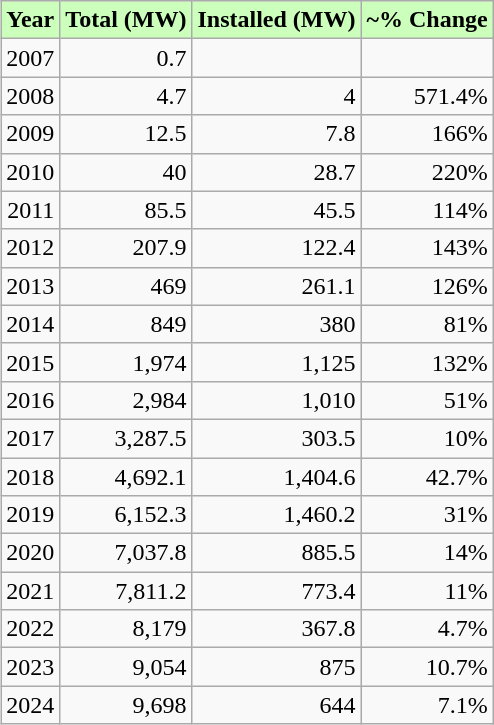<table class="wikitable" style="text-align:right;float:right">
<tr>
<th style="background-color: #cfb;">Year</th>
<th style="background-color: #cfb;">Total (MW)</th>
<th style="background-color: #cfb;">Installed (MW)</th>
<th style="background-color: #cfb;">~% Change</th>
</tr>
<tr>
<td>2007</td>
<td>0.7</td>
<td></td>
<td></td>
</tr>
<tr>
<td>2008</td>
<td>4.7</td>
<td>4</td>
<td>571.4%</td>
</tr>
<tr>
<td>2009</td>
<td>12.5</td>
<td>7.8</td>
<td>166%</td>
</tr>
<tr>
<td>2010</td>
<td>40</td>
<td>28.7</td>
<td>220%</td>
</tr>
<tr>
<td>2011</td>
<td>85.5</td>
<td>45.5</td>
<td>114%</td>
</tr>
<tr>
<td>2012</td>
<td>207.9</td>
<td>122.4</td>
<td>143%</td>
</tr>
<tr>
<td>2013</td>
<td>469</td>
<td>261.1</td>
<td>126%</td>
</tr>
<tr>
<td>2014</td>
<td>849</td>
<td>380</td>
<td>81%</td>
</tr>
<tr>
<td>2015</td>
<td>1,974</td>
<td>1,125</td>
<td>132%</td>
</tr>
<tr>
<td>2016</td>
<td>2,984</td>
<td>1,010</td>
<td>51%</td>
</tr>
<tr>
<td>2017</td>
<td>3,287.5</td>
<td>303.5</td>
<td>10%</td>
</tr>
<tr>
<td>2018</td>
<td>4,692.1</td>
<td>1,404.6</td>
<td>42.7%</td>
</tr>
<tr>
<td>2019</td>
<td>6,152.3</td>
<td>1,460.2</td>
<td>31%</td>
</tr>
<tr>
<td>2020</td>
<td>7,037.8</td>
<td>885.5</td>
<td>14%</td>
</tr>
<tr>
<td>2021</td>
<td>7,811.2</td>
<td>773.4</td>
<td>11%</td>
</tr>
<tr>
<td>2022</td>
<td>8,179</td>
<td>367.8</td>
<td>4.7%</td>
</tr>
<tr>
<td>2023</td>
<td>9,054</td>
<td>875</td>
<td>10.7%</td>
</tr>
<tr>
<td>2024</td>
<td>9,698</td>
<td>644</td>
<td>7.1%</td>
</tr>
</table>
